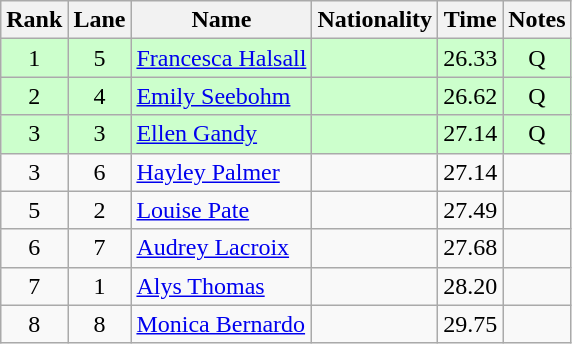<table class="wikitable sortable" style="text-align:center">
<tr>
<th>Rank</th>
<th>Lane</th>
<th>Name</th>
<th>Nationality</th>
<th>Time</th>
<th>Notes</th>
</tr>
<tr bgcolor=ccffcc>
<td>1</td>
<td>5</td>
<td align=left><a href='#'>Francesca Halsall</a></td>
<td align=left></td>
<td>26.33</td>
<td>Q</td>
</tr>
<tr bgcolor=ccffcc>
<td>2</td>
<td>4</td>
<td align=left><a href='#'>Emily Seebohm</a></td>
<td align=left></td>
<td>26.62</td>
<td>Q</td>
</tr>
<tr bgcolor=ccffcc>
<td>3</td>
<td>3</td>
<td align=left><a href='#'>Ellen Gandy</a></td>
<td align=left></td>
<td>27.14</td>
<td>Q</td>
</tr>
<tr>
<td>3</td>
<td>6</td>
<td align=left><a href='#'>Hayley Palmer</a></td>
<td align=left></td>
<td>27.14</td>
<td></td>
</tr>
<tr>
<td>5</td>
<td>2</td>
<td align=left><a href='#'>Louise Pate</a></td>
<td align=left></td>
<td>27.49</td>
<td></td>
</tr>
<tr>
<td>6</td>
<td>7</td>
<td align=left><a href='#'>Audrey Lacroix</a></td>
<td align=left></td>
<td>27.68</td>
<td></td>
</tr>
<tr>
<td>7</td>
<td>1</td>
<td align=left><a href='#'>Alys Thomas</a></td>
<td align=left></td>
<td>28.20</td>
<td></td>
</tr>
<tr>
<td>8</td>
<td>8</td>
<td align=left><a href='#'>Monica Bernardo</a></td>
<td align=left></td>
<td>29.75</td>
<td></td>
</tr>
</table>
